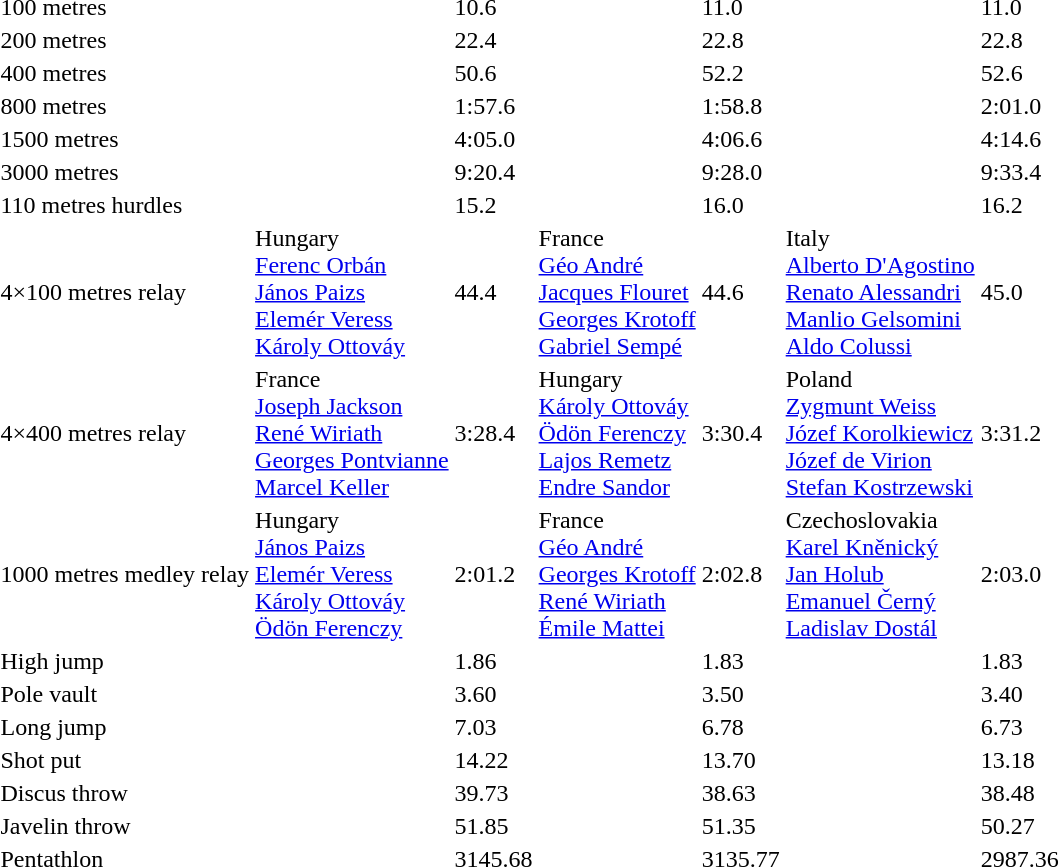<table>
<tr>
<td>100 metres</td>
<td></td>
<td>10.6</td>
<td></td>
<td>11.0</td>
<td></td>
<td>11.0</td>
</tr>
<tr>
<td>200 metres</td>
<td></td>
<td>22.4</td>
<td></td>
<td>22.8</td>
<td></td>
<td>22.8</td>
</tr>
<tr>
<td>400 metres</td>
<td></td>
<td>50.6</td>
<td></td>
<td>52.2</td>
<td></td>
<td>52.6</td>
</tr>
<tr>
<td>800 metres</td>
<td></td>
<td>1:57.6</td>
<td></td>
<td>1:58.8</td>
<td></td>
<td>2:01.0</td>
</tr>
<tr>
<td>1500 metres</td>
<td></td>
<td>4:05.0</td>
<td></td>
<td>4:06.6</td>
<td></td>
<td>4:14.6</td>
</tr>
<tr>
<td>3000 metres</td>
<td></td>
<td>9:20.4</td>
<td></td>
<td>9:28.0</td>
<td></td>
<td>9:33.4</td>
</tr>
<tr>
<td>110 metres hurdles</td>
<td></td>
<td>15.2</td>
<td></td>
<td>16.0</td>
<td></td>
<td>16.2</td>
</tr>
<tr>
<td>4×100 metres relay</td>
<td> Hungary<br><a href='#'>Ferenc Orbán</a><br><a href='#'>János Paizs</a><br><a href='#'>Elemér Veress</a><br><a href='#'>Károly Ottováy</a></td>
<td>44.4</td>
<td> France<br><a href='#'>Géo André</a><br><a href='#'>Jacques Flouret</a><br><a href='#'>Georges Krotoff</a><br><a href='#'>Gabriel Sempé</a></td>
<td>44.6</td>
<td> Italy<br><a href='#'>Alberto D'Agostino</a><br><a href='#'>Renato Alessandri</a><br><a href='#'>Manlio Gelsomini</a><br><a href='#'>Aldo Colussi</a></td>
<td>45.0</td>
</tr>
<tr>
<td>4×400 metres relay</td>
<td> France<br><a href='#'>Joseph Jackson</a><br><a href='#'>René Wiriath</a><br><a href='#'>Georges Pontvianne</a><br><a href='#'>Marcel Keller</a></td>
<td>3:28.4</td>
<td> Hungary<br><a href='#'>Károly Ottováy</a><br><a href='#'>Ödön Ferenczy</a><br><a href='#'>Lajos Remetz</a><br><a href='#'>Endre Sandor</a></td>
<td>3:30.4</td>
<td> Poland<br><a href='#'>Zygmunt Weiss</a><br><a href='#'>Józef Korolkiewicz</a><br><a href='#'>Józef de Virion</a><br><a href='#'>Stefan Kostrzewski</a></td>
<td>3:31.2</td>
</tr>
<tr>
<td>1000 metres medley relay</td>
<td> Hungary<br><a href='#'>János Paizs</a><br><a href='#'>Elemér Veress</a><br><a href='#'>Károly Ottováy</a><br><a href='#'>Ödön Ferenczy</a></td>
<td>2:01.2</td>
<td> France<br><a href='#'>Géo André</a><br><a href='#'>Georges Krotoff</a><br><a href='#'>René Wiriath</a><br><a href='#'>Émile Mattei</a></td>
<td>2:02.8</td>
<td> Czechoslovakia<br><a href='#'>Karel Kněnický</a><br><a href='#'>Jan Holub</a><br><a href='#'>Emanuel Černý</a><br><a href='#'>Ladislav Dostál</a></td>
<td>2:03.0</td>
</tr>
<tr>
<td>High jump</td>
<td></td>
<td>1.86</td>
<td></td>
<td>1.83</td>
<td></td>
<td>1.83</td>
</tr>
<tr>
<td>Pole vault</td>
<td></td>
<td>3.60</td>
<td></td>
<td>3.50</td>
<td></td>
<td>3.40</td>
</tr>
<tr>
<td>Long jump</td>
<td></td>
<td>7.03</td>
<td></td>
<td>6.78</td>
<td></td>
<td>6.73</td>
</tr>
<tr>
<td>Shot put</td>
<td></td>
<td>14.22</td>
<td></td>
<td>13.70</td>
<td></td>
<td>13.18</td>
</tr>
<tr>
<td>Discus throw</td>
<td></td>
<td>39.73</td>
<td></td>
<td>38.63</td>
<td></td>
<td>38.48</td>
</tr>
<tr>
<td>Javelin throw</td>
<td></td>
<td>51.85</td>
<td></td>
<td>51.35</td>
<td></td>
<td>50.27</td>
</tr>
<tr>
<td>Pentathlon</td>
<td></td>
<td>3145.68</td>
<td></td>
<td>3135.77</td>
<td></td>
<td>2987.36</td>
</tr>
</table>
